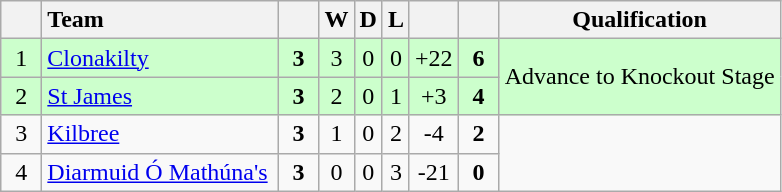<table class="wikitable" style="text-align:center">
<tr>
<th width="20"></th>
<th width="150" style="text-align:left;">Team</th>
<th width="20"></th>
<th>W</th>
<th>D</th>
<th>L</th>
<th width="20"></th>
<th width="20"></th>
<th>Qualification</th>
</tr>
<tr style="background:#ccffcc">
<td>1</td>
<td align="left"> <a href='#'>Clonakilty</a></td>
<td><strong>3</strong></td>
<td>3</td>
<td>0</td>
<td>0</td>
<td>+22</td>
<td><strong>6</strong></td>
<td rowspan="2">Advance to Knockout Stage</td>
</tr>
<tr style="background:#ccffcc">
<td>2</td>
<td align="left"> <a href='#'>St James</a></td>
<td><strong>3</strong></td>
<td>2</td>
<td>0</td>
<td>1</td>
<td>+3</td>
<td><strong>4</strong></td>
</tr>
<tr>
<td>3</td>
<td align="left"> <a href='#'>Kilbree</a></td>
<td><strong>3</strong></td>
<td>1</td>
<td>0</td>
<td>2</td>
<td>-4</td>
<td><strong>2</strong></td>
<td rowspan="2"></td>
</tr>
<tr>
<td>4</td>
<td align="left"> <a href='#'>Diarmuid Ó Mathúna's</a></td>
<td><strong>3</strong></td>
<td>0</td>
<td>0</td>
<td>3</td>
<td>-21</td>
<td><strong>0</strong></td>
</tr>
</table>
